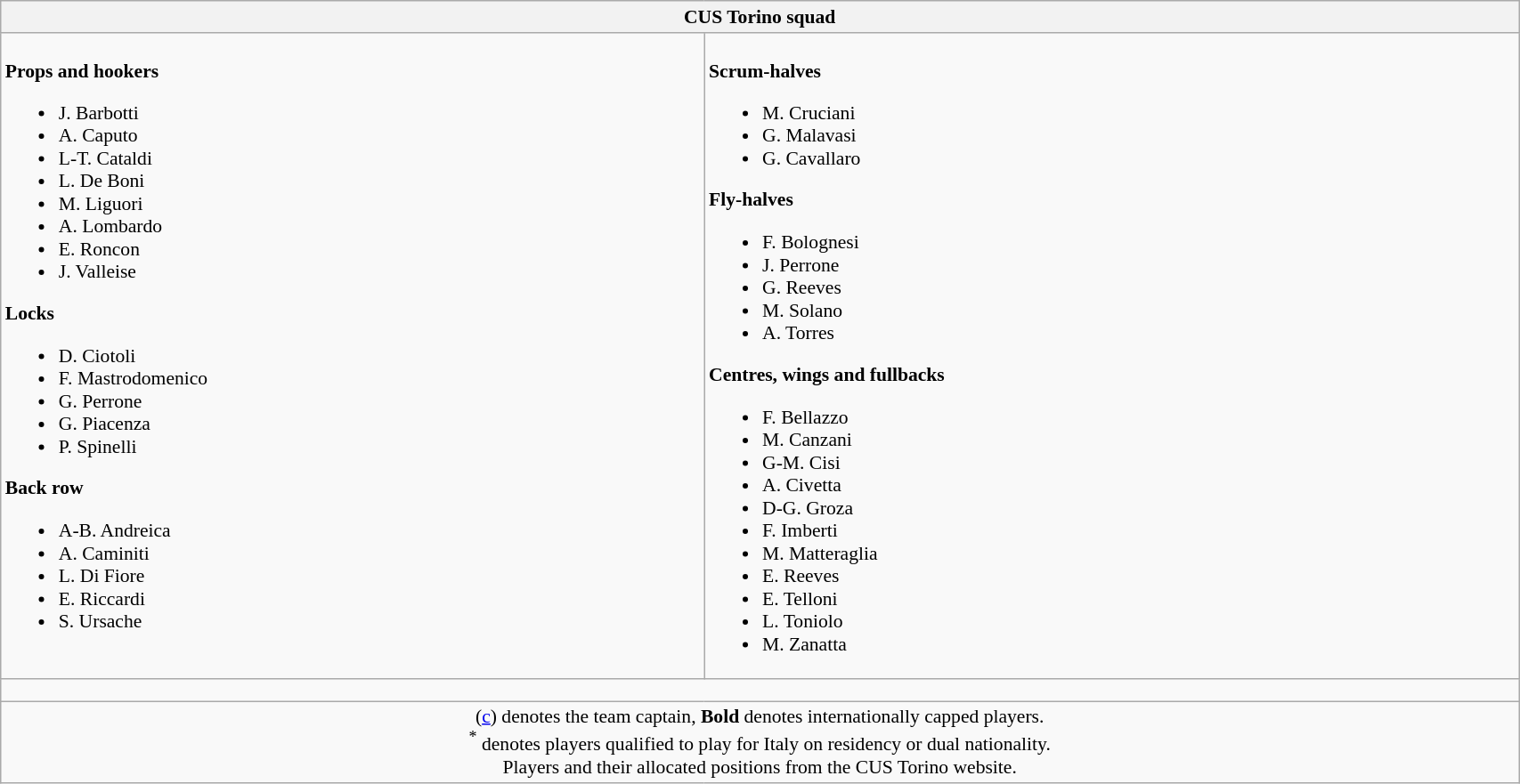<table class="wikitable" style="text-align:left; font-size:90%; width:90%">
<tr>
<th colspan="100%">CUS Torino squad</th>
</tr>
<tr valign="top">
<td><br><strong>Props and hookers</strong><ul><li> J. Barbotti</li><li> A. Caputo</li><li> L-T. Cataldi</li><li> L. De Boni</li><li>M. Liguori</li><li> A. Lombardo</li><li> E. Roncon</li><li> J. Valleise</li></ul><strong>Locks</strong><ul><li> D. Ciotoli</li><li> F. Mastrodomenico</li><li> G. Perrone</li><li> G. Piacenza</li><li> P. Spinelli</li></ul><strong>Back row</strong><ul><li> A-B. Andreica</li><li> A. Caminiti</li><li> L. Di Fiore</li><li> E. Riccardi</li><li> S. Ursache</li></ul></td>
<td><br><strong>Scrum-halves</strong><ul><li> M. Cruciani</li><li> G. Malavasi</li><li> G. Cavallaro</li></ul><strong>Fly-halves</strong><ul><li> F. Bolognesi</li><li> J. Perrone</li><li> G. Reeves</li><li> M. Solano</li><li> A. Torres</li></ul><strong>Centres, wings and fullbacks</strong><ul><li> F. Bellazzo</li><li> M. Canzani</li><li> G-M. Cisi</li><li> A. Civetta</li><li> D-G. Groza</li><li> F. Imberti</li><li> M. Matteraglia</li><li> E. Reeves</li><li> E. Telloni</li><li> L. Toniolo</li><li> M. Zanatta</li></ul></td>
</tr>
<tr>
<td colspan="100%" style="height: 10px;"></td>
</tr>
<tr>
<td colspan="100%" style="text-align:center;">(<a href='#'>c</a>) denotes the team captain, <strong>Bold</strong> denotes internationally capped players. <br> <sup>*</sup> denotes players qualified to play for Italy on residency or dual nationality. <br> Players and their allocated positions from the CUS Torino website.<br></td>
</tr>
</table>
